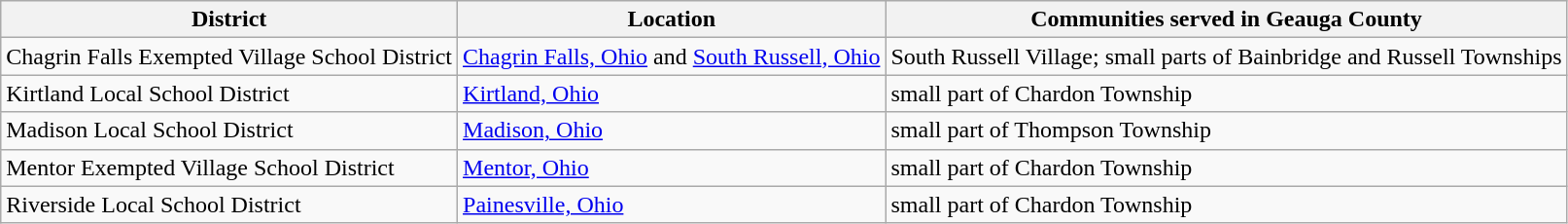<table class="wikitable">
<tr>
<th>District</th>
<th>Location</th>
<th>Communities served in Geauga County</th>
</tr>
<tr>
<td>Chagrin Falls Exempted Village School District</td>
<td><a href='#'>Chagrin Falls, Ohio</a> and <a href='#'>South Russell, Ohio</a></td>
<td>South Russell Village; small parts of Bainbridge and Russell Townships</td>
</tr>
<tr>
<td>Kirtland Local School District</td>
<td><a href='#'>Kirtland, Ohio</a></td>
<td>small part of Chardon Township</td>
</tr>
<tr>
<td>Madison Local School District</td>
<td><a href='#'>Madison, Ohio</a></td>
<td>small part of Thompson Township</td>
</tr>
<tr>
<td>Mentor Exempted Village School District</td>
<td><a href='#'>Mentor, Ohio</a></td>
<td>small part of Chardon Township</td>
</tr>
<tr>
<td>Riverside Local School District</td>
<td><a href='#'>Painesville, Ohio</a></td>
<td>small part of Chardon Township</td>
</tr>
</table>
